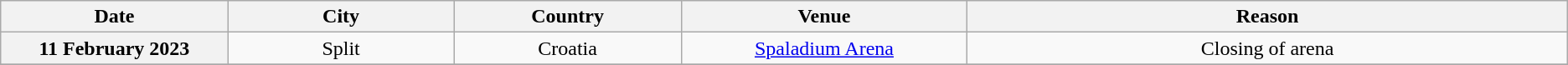<table class="wikitable plainrowheaders" style="text-align:center;">
<tr>
<th scope="col" style="width:11em;">Date</th>
<th scope="col" style="width:11em;">City</th>
<th scope="col" style="width:11em;">Country</th>
<th scope="col" style="width:14em;">Venue</th>
<th scope="col" style="width:30em;">Reason</th>
</tr>
<tr>
<th scope="row" style="text-align:center;">11 February 2023</th>
<td>Split</td>
<td rowspan="1">Croatia</td>
<td><a href='#'>Spaladium Arena</a></td>
<td rowspan="1">Closing of arena</td>
</tr>
<tr>
</tr>
</table>
